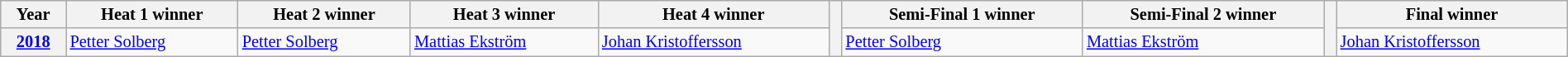<table class="wikitable" style="font-size: 85%;" width="100%">
<tr>
<th>Year</th>
<th>Heat 1 winner</th>
<th>Heat 2 winner</th>
<th>Heat 3 winner</th>
<th>Heat 4 winner</th>
<th rowspan="2"></th>
<th>Semi-Final 1 winner</th>
<th>Semi-Final 2 winner</th>
<th rowspan="2"></th>
<th>Final winner</th>
</tr>
<tr>
<th><a href='#'>2018</a></th>
<td> <a href='#'>Petter Solberg</a></td>
<td> <a href='#'>Petter Solberg</a></td>
<td> <a href='#'>Mattias Ekström</a></td>
<td> <a href='#'>Johan Kristoffersson</a></td>
<td> <a href='#'>Petter Solberg</a></td>
<td> <a href='#'>Mattias Ekström</a></td>
<td> <a href='#'>Johan Kristoffersson</a></td>
</tr>
</table>
